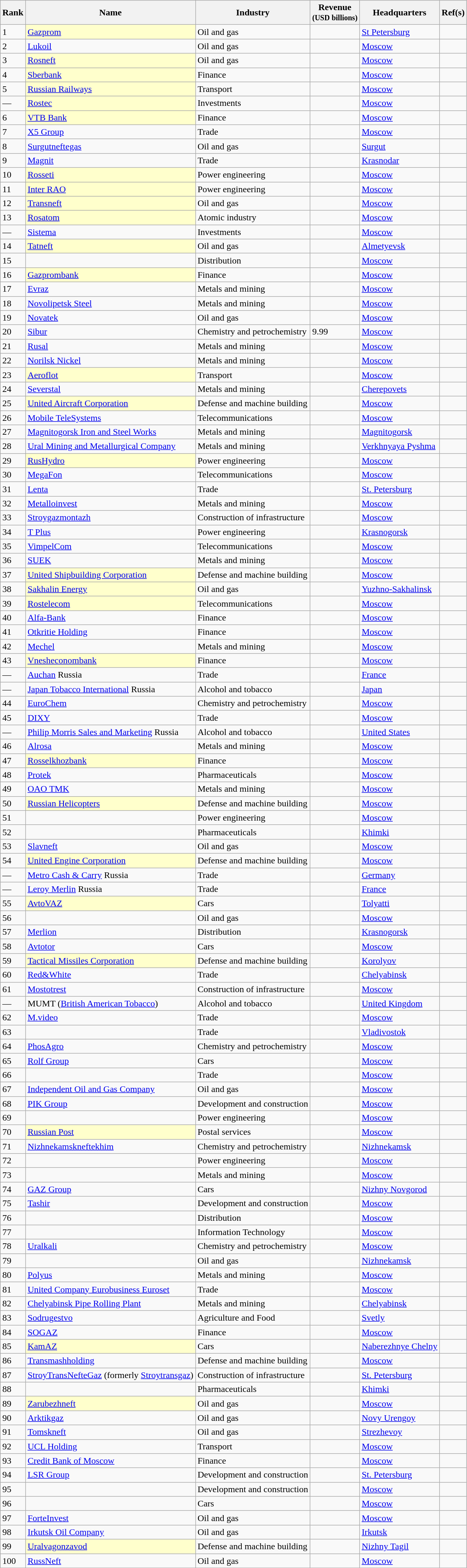<table class="wikitable sortable">
<tr>
<th>Rank</th>
<th>Name</th>
<th>Industry</th>
<th>Revenue<br><small>(USD billions)</small></th>
<th>Headquarters</th>
<th>Ref(s)</th>
</tr>
<tr>
<td>1</td>
<td style="background:#ffc;"><a href='#'>Gazprom</a></td>
<td>Oil and gas</td>
<td></td>
<td><a href='#'>St Petersburg</a></td>
<td></td>
</tr>
<tr>
<td>2</td>
<td><a href='#'>Lukoil</a></td>
<td>Oil and gas</td>
<td></td>
<td><a href='#'>Moscow</a></td>
<td></td>
</tr>
<tr>
<td>3</td>
<td style="background:#ffc;"><a href='#'>Rosneft</a></td>
<td>Oil and gas</td>
<td></td>
<td><a href='#'>Moscow</a></td>
<td></td>
</tr>
<tr>
<td>4</td>
<td style="background:#ffc;"><a href='#'>Sberbank</a></td>
<td>Finance</td>
<td></td>
<td><a href='#'>Moscow</a></td>
<td></td>
</tr>
<tr>
<td>5</td>
<td style="background:#ffc;"><a href='#'>Russian Railways</a></td>
<td>Transport</td>
<td></td>
<td><a href='#'>Moscow</a></td>
<td></td>
</tr>
<tr>
<td>—</td>
<td style="background:#ffc;"><a href='#'>Rostec</a></td>
<td>Investments</td>
<td></td>
<td><a href='#'>Moscow</a></td>
<td></td>
</tr>
<tr>
<td>6</td>
<td style="background:#ffc;"><a href='#'>VTB Bank</a></td>
<td>Finance</td>
<td></td>
<td><a href='#'>Moscow</a></td>
<td></td>
</tr>
<tr>
<td>7</td>
<td><a href='#'>X5 Group</a></td>
<td>Trade</td>
<td></td>
<td><a href='#'>Moscow</a></td>
<td></td>
</tr>
<tr>
<td>8</td>
<td><a href='#'>Surgutneftegas</a></td>
<td>Oil and gas</td>
<td></td>
<td><a href='#'>Surgut</a></td>
<td></td>
</tr>
<tr>
<td>9</td>
<td><a href='#'>Magnit</a></td>
<td>Trade</td>
<td></td>
<td><a href='#'>Krasnodar</a></td>
<td></td>
</tr>
<tr>
<td>10</td>
<td style="background:#ffc;"><a href='#'>Rosseti</a></td>
<td>Power engineering</td>
<td></td>
<td><a href='#'>Moscow</a></td>
<td></td>
</tr>
<tr>
<td>11</td>
<td style="background:#ffc;"><a href='#'>Inter RAO</a></td>
<td>Power engineering</td>
<td></td>
<td><a href='#'>Moscow</a></td>
<td></td>
</tr>
<tr>
<td>12</td>
<td style="background:#ffc;"><a href='#'>Transneft</a></td>
<td>Oil and gas</td>
<td></td>
<td><a href='#'>Moscow</a></td>
<td></td>
</tr>
<tr>
<td>13</td>
<td style="background:#ffc;"><a href='#'>Rosatom</a></td>
<td>Atomic industry</td>
<td></td>
<td><a href='#'>Moscow</a></td>
<td></td>
</tr>
<tr>
<td>—</td>
<td><a href='#'>Sistema</a></td>
<td>Investments</td>
<td></td>
<td><a href='#'>Moscow</a></td>
<td></td>
</tr>
<tr>
<td>14</td>
<td style="background:#ffc;"><a href='#'>Tatneft</a></td>
<td>Oil and gas</td>
<td></td>
<td><a href='#'>Almetyevsk</a></td>
<td></td>
</tr>
<tr>
<td>15</td>
<td></td>
<td>Distribution</td>
<td></td>
<td><a href='#'>Moscow</a></td>
<td></td>
</tr>
<tr>
<td>16</td>
<td style="background:#ffc;"><a href='#'>Gazprombank</a></td>
<td>Finance</td>
<td></td>
<td><a href='#'>Moscow</a></td>
<td></td>
</tr>
<tr>
<td>17</td>
<td><a href='#'>Evraz</a></td>
<td>Metals and mining</td>
<td></td>
<td><a href='#'>Moscow</a></td>
<td></td>
</tr>
<tr>
<td>18</td>
<td><a href='#'>Novolipetsk Steel</a></td>
<td>Metals and mining</td>
<td></td>
<td><a href='#'>Moscow</a></td>
<td></td>
</tr>
<tr>
<td>19</td>
<td><a href='#'>Novatek</a></td>
<td>Oil and gas</td>
<td></td>
<td><a href='#'>Moscow</a></td>
<td></td>
</tr>
<tr>
<td>20</td>
<td><a href='#'>Sibur</a></td>
<td>Chemistry and petrochemistry</td>
<td>9.99</td>
<td><a href='#'>Moscow</a></td>
<td></td>
</tr>
<tr>
<td>21</td>
<td><a href='#'>Rusal</a></td>
<td>Metals and mining</td>
<td></td>
<td><a href='#'>Moscow</a></td>
<td></td>
</tr>
<tr>
<td>22</td>
<td><a href='#'>Norilsk Nickel</a></td>
<td>Metals and mining</td>
<td></td>
<td><a href='#'>Moscow</a></td>
<td></td>
</tr>
<tr>
<td>23</td>
<td style="background:#ffc;"><a href='#'>Aeroflot</a></td>
<td>Transport</td>
<td></td>
<td><a href='#'>Moscow</a></td>
<td></td>
</tr>
<tr>
<td>24</td>
<td><a href='#'>Severstal</a></td>
<td>Metals and mining</td>
<td></td>
<td><a href='#'>Cherepovets</a></td>
<td></td>
</tr>
<tr>
<td>25</td>
<td style="background:#ffc;"><a href='#'>United Aircraft Corporation</a></td>
<td>Defense and machine building</td>
<td></td>
<td><a href='#'>Moscow</a></td>
<td></td>
</tr>
<tr>
<td>26</td>
<td><a href='#'>Mobile TeleSystems</a></td>
<td>Telecommunications</td>
<td></td>
<td><a href='#'>Moscow</a></td>
<td></td>
</tr>
<tr>
<td>27</td>
<td><a href='#'>Magnitogorsk Iron and Steel Works</a></td>
<td>Metals and mining</td>
<td></td>
<td><a href='#'>Magnitogorsk</a></td>
<td></td>
</tr>
<tr>
<td>28</td>
<td><a href='#'>Ural Mining and Metallurgical Company</a></td>
<td>Metals and mining</td>
<td></td>
<td><a href='#'>Verkhnyaya Pyshma</a></td>
<td></td>
</tr>
<tr>
<td>29</td>
<td style="background:#ffc;"><a href='#'>RusHydro</a></td>
<td>Power engineering</td>
<td></td>
<td><a href='#'>Moscow</a></td>
<td></td>
</tr>
<tr>
<td>30</td>
<td><a href='#'>MegaFon</a></td>
<td>Telecommunications</td>
<td></td>
<td><a href='#'>Moscow</a></td>
<td></td>
</tr>
<tr>
<td>31</td>
<td><a href='#'>Lenta</a></td>
<td>Trade</td>
<td></td>
<td><a href='#'>St. Petersburg</a></td>
<td></td>
</tr>
<tr>
<td>32</td>
<td><a href='#'>Metalloinvest</a></td>
<td>Metals and mining</td>
<td></td>
<td><a href='#'>Moscow</a></td>
<td></td>
</tr>
<tr>
<td>33</td>
<td><a href='#'>Stroygazmontazh</a></td>
<td>Construction of infrastructure</td>
<td></td>
<td><a href='#'>Moscow</a></td>
<td></td>
</tr>
<tr>
<td>34</td>
<td><a href='#'>T Plus</a></td>
<td>Power engineering</td>
<td></td>
<td><a href='#'>Krasnogorsk</a></td>
<td></td>
</tr>
<tr>
<td>35</td>
<td><a href='#'>VimpelCom</a></td>
<td>Telecommunications</td>
<td></td>
<td><a href='#'>Moscow</a></td>
<td></td>
</tr>
<tr>
<td>36</td>
<td><a href='#'>SUEK</a></td>
<td>Metals and mining</td>
<td></td>
<td><a href='#'>Moscow</a></td>
<td></td>
</tr>
<tr>
<td>37</td>
<td style="background:#ffc;"><a href='#'>United Shipbuilding Corporation</a></td>
<td>Defense and machine building</td>
<td></td>
<td><a href='#'>Moscow</a></td>
<td></td>
</tr>
<tr>
<td>38</td>
<td style="background:#ffc;"><a href='#'>Sakhalin Energy</a></td>
<td>Oil and gas</td>
<td></td>
<td><a href='#'>Yuzhno-Sakhalinsk</a></td>
<td></td>
</tr>
<tr>
<td>39</td>
<td style="background:#ffc;"><a href='#'>Rostelecom</a></td>
<td>Telecommunications</td>
<td></td>
<td><a href='#'>Moscow</a></td>
<td></td>
</tr>
<tr>
<td>40</td>
<td><a href='#'>Alfa-Bank</a></td>
<td>Finance</td>
<td></td>
<td><a href='#'>Moscow</a></td>
<td></td>
</tr>
<tr>
<td>41</td>
<td><a href='#'>Otkritie Holding</a></td>
<td>Finance</td>
<td></td>
<td><a href='#'>Moscow</a></td>
<td></td>
</tr>
<tr>
<td>42</td>
<td><a href='#'>Mechel</a></td>
<td>Metals and mining</td>
<td></td>
<td><a href='#'>Moscow</a></td>
<td></td>
</tr>
<tr>
<td>43</td>
<td style="background:#ffc;"><a href='#'>Vnesheconombank</a></td>
<td>Finance</td>
<td></td>
<td><a href='#'>Moscow</a></td>
<td></td>
</tr>
<tr>
<td>—</td>
<td><a href='#'>Auchan</a> Russia</td>
<td>Trade</td>
<td></td>
<td><a href='#'>France</a></td>
<td></td>
</tr>
<tr>
<td>—</td>
<td><a href='#'>Japan Tobacco International</a> Russia</td>
<td>Alcohol and tobacco</td>
<td></td>
<td><a href='#'>Japan</a></td>
<td></td>
</tr>
<tr>
<td>44</td>
<td><a href='#'>EuroChem</a></td>
<td>Chemistry and petrochemistry</td>
<td></td>
<td><a href='#'>Moscow</a></td>
<td></td>
</tr>
<tr>
<td>45</td>
<td><a href='#'>DIXY</a></td>
<td>Trade</td>
<td></td>
<td><a href='#'>Moscow</a></td>
<td></td>
</tr>
<tr>
<td>—</td>
<td><a href='#'>Philip Morris Sales and Marketing</a> Russia</td>
<td>Alcohol and tobacco</td>
<td></td>
<td><a href='#'>United States</a></td>
<td></td>
</tr>
<tr>
<td>46</td>
<td><a href='#'>Alrosa</a></td>
<td>Metals and mining</td>
<td></td>
<td><a href='#'>Moscow</a></td>
<td></td>
</tr>
<tr>
<td>47</td>
<td style="background:#ffc;"><a href='#'>Rosselkhozbank</a></td>
<td>Finance</td>
<td></td>
<td><a href='#'>Moscow</a></td>
<td></td>
</tr>
<tr>
<td>48</td>
<td><a href='#'>Protek</a></td>
<td>Pharmaceuticals</td>
<td></td>
<td><a href='#'>Moscow</a></td>
<td></td>
</tr>
<tr>
<td>49</td>
<td><a href='#'>OAO TMK</a></td>
<td>Metals and mining</td>
<td></td>
<td><a href='#'>Moscow</a></td>
<td></td>
</tr>
<tr>
<td>50</td>
<td style="background:#ffc;"><a href='#'>Russian Helicopters</a></td>
<td>Defense and machine building</td>
<td></td>
<td><a href='#'>Moscow</a></td>
<td></td>
</tr>
<tr>
<td>51</td>
<td></td>
<td>Power engineering</td>
<td></td>
<td><a href='#'>Moscow</a></td>
<td></td>
</tr>
<tr>
<td>52</td>
<td></td>
<td>Pharmaceuticals</td>
<td></td>
<td><a href='#'>Khimki</a></td>
<td></td>
</tr>
<tr>
<td>53</td>
<td><a href='#'>Slavneft</a></td>
<td>Oil and gas</td>
<td></td>
<td><a href='#'>Moscow</a></td>
<td></td>
</tr>
<tr>
<td>54</td>
<td style="background:#ffc;"><a href='#'>United Engine Corporation</a></td>
<td>Defense and machine building</td>
<td></td>
<td><a href='#'>Moscow</a></td>
<td></td>
</tr>
<tr>
<td>—</td>
<td><a href='#'>Metro Cash & Carry</a> Russia</td>
<td>Trade</td>
<td></td>
<td><a href='#'>Germany</a></td>
<td></td>
</tr>
<tr>
<td>—</td>
<td><a href='#'>Leroy Merlin</a> Russia</td>
<td>Trade</td>
<td></td>
<td><a href='#'>France</a></td>
<td></td>
</tr>
<tr>
<td>55</td>
<td style="background:#ffc;"><a href='#'>AvtoVAZ</a></td>
<td>Cars</td>
<td></td>
<td><a href='#'>Tolyatti</a></td>
<td></td>
</tr>
<tr>
<td>56</td>
<td></td>
<td>Oil and gas</td>
<td></td>
<td><a href='#'>Moscow</a></td>
<td></td>
</tr>
<tr>
<td>57</td>
<td><a href='#'>Merlion</a></td>
<td>Distribution</td>
<td></td>
<td><a href='#'>Krasnogorsk</a></td>
<td></td>
</tr>
<tr>
<td>58</td>
<td><a href='#'>Avtotor</a></td>
<td>Cars</td>
<td></td>
<td><a href='#'>Moscow</a></td>
<td></td>
</tr>
<tr>
<td>59</td>
<td style="background:#ffc;"><a href='#'>Tactical Missiles Corporation</a></td>
<td>Defense and machine building</td>
<td></td>
<td><a href='#'>Korolyov</a></td>
<td></td>
</tr>
<tr>
<td>60</td>
<td><a href='#'>Red&White</a></td>
<td>Trade</td>
<td></td>
<td><a href='#'>Chelyabinsk</a></td>
<td></td>
</tr>
<tr>
<td>61</td>
<td><a href='#'>Mostotrest</a></td>
<td>Construction of infrastructure</td>
<td></td>
<td><a href='#'>Moscow</a></td>
<td></td>
</tr>
<tr>
<td>—</td>
<td>MUMT (<a href='#'>British American Tobacco</a>)</td>
<td>Alcohol and tobacco</td>
<td></td>
<td><a href='#'>United Kingdom</a></td>
<td></td>
</tr>
<tr>
<td>62</td>
<td><a href='#'>M.video</a></td>
<td>Trade</td>
<td></td>
<td><a href='#'>Moscow</a></td>
<td></td>
</tr>
<tr>
<td>63</td>
<td></td>
<td>Trade</td>
<td></td>
<td><a href='#'>Vladivostok</a></td>
<td></td>
</tr>
<tr>
<td>64</td>
<td><a href='#'>PhosAgro</a></td>
<td>Chemistry and petrochemistry</td>
<td></td>
<td><a href='#'>Moscow</a></td>
<td></td>
</tr>
<tr>
<td>65</td>
<td><a href='#'>Rolf Group</a></td>
<td>Cars</td>
<td></td>
<td><a href='#'>Moscow</a></td>
<td></td>
</tr>
<tr>
<td>66</td>
<td></td>
<td>Trade</td>
<td></td>
<td><a href='#'>Moscow</a></td>
<td></td>
</tr>
<tr>
<td>67</td>
<td><a href='#'>Independent Oil and Gas Company</a></td>
<td>Oil and gas</td>
<td></td>
<td><a href='#'>Moscow</a></td>
<td></td>
</tr>
<tr>
<td>68</td>
<td><a href='#'>PIK Group</a></td>
<td>Development and construction</td>
<td></td>
<td><a href='#'>Moscow</a></td>
<td></td>
</tr>
<tr>
<td>69</td>
<td></td>
<td>Power engineering</td>
<td></td>
<td><a href='#'>Moscow</a></td>
<td></td>
</tr>
<tr>
<td>70</td>
<td style="background:#ffc;"><a href='#'>Russian Post</a></td>
<td>Postal services</td>
<td></td>
<td><a href='#'>Moscow</a></td>
<td></td>
</tr>
<tr>
<td>71</td>
<td><a href='#'>Nizhnekamskneftekhim</a></td>
<td>Chemistry and petrochemistry</td>
<td></td>
<td><a href='#'>Nizhnekamsk</a></td>
<td></td>
</tr>
<tr>
<td>72</td>
<td></td>
<td>Power engineering</td>
<td></td>
<td><a href='#'>Moscow</a></td>
<td></td>
</tr>
<tr>
<td>73</td>
<td></td>
<td>Metals and mining</td>
<td></td>
<td><a href='#'>Moscow</a></td>
<td></td>
</tr>
<tr>
<td>74</td>
<td><a href='#'>GAZ Group</a></td>
<td>Cars</td>
<td></td>
<td><a href='#'>Nizhny Novgorod</a></td>
<td></td>
</tr>
<tr>
<td>75</td>
<td><a href='#'>Tashir</a></td>
<td>Development and construction</td>
<td></td>
<td><a href='#'>Moscow</a></td>
<td></td>
</tr>
<tr>
<td>76</td>
<td></td>
<td>Distribution</td>
<td></td>
<td><a href='#'>Moscow</a></td>
<td></td>
</tr>
<tr>
<td>77</td>
<td></td>
<td>Information Technology</td>
<td></td>
<td><a href='#'>Moscow</a></td>
<td></td>
</tr>
<tr>
<td>78</td>
<td><a href='#'>Uralkali</a></td>
<td>Chemistry and petrochemistry</td>
<td></td>
<td><a href='#'>Moscow</a></td>
<td></td>
</tr>
<tr>
<td>79</td>
<td></td>
<td>Oil and gas</td>
<td></td>
<td><a href='#'>Nizhnekamsk</a></td>
<td></td>
</tr>
<tr>
<td>80</td>
<td><a href='#'>Polyus</a></td>
<td>Metals and mining</td>
<td></td>
<td><a href='#'>Moscow</a></td>
<td></td>
</tr>
<tr>
<td>81</td>
<td><a href='#'>United Company Eurobusiness Euroset</a></td>
<td>Trade</td>
<td></td>
<td><a href='#'>Moscow</a></td>
<td></td>
</tr>
<tr>
<td>82</td>
<td><a href='#'>Chelyabinsk Pipe Rolling Plant</a></td>
<td>Metals and mining</td>
<td></td>
<td><a href='#'>Chelyabinsk</a></td>
<td></td>
</tr>
<tr>
<td>83</td>
<td><a href='#'>Sodrugestvo</a></td>
<td>Agriculture and Food</td>
<td></td>
<td><a href='#'>Svetly</a></td>
<td></td>
</tr>
<tr>
<td>84</td>
<td><a href='#'>SOGAZ</a></td>
<td>Finance</td>
<td></td>
<td><a href='#'>Moscow</a></td>
<td></td>
</tr>
<tr>
<td>85</td>
<td style="background:#ffc;"><a href='#'>KamAZ</a></td>
<td>Cars</td>
<td></td>
<td><a href='#'>Naberezhnye Chelny</a></td>
<td></td>
</tr>
<tr>
<td>86</td>
<td><a href='#'>Transmashholding</a></td>
<td>Defense and machine building</td>
<td></td>
<td><a href='#'>Moscow</a></td>
<td></td>
</tr>
<tr>
<td>87</td>
<td><a href='#'>StroyTransNefteGaz</a> (formerly <a href='#'>Stroytransgaz</a>)</td>
<td>Construction of infrastructure</td>
<td></td>
<td><a href='#'>St. Petersburg</a></td>
<td></td>
</tr>
<tr>
<td>88</td>
<td></td>
<td>Pharmaceuticals</td>
<td></td>
<td><a href='#'>Khimki</a></td>
<td></td>
</tr>
<tr>
<td>89</td>
<td style="background:#ffc;"><a href='#'>Zarubezhneft</a></td>
<td>Oil and gas</td>
<td></td>
<td><a href='#'>Moscow</a></td>
<td></td>
</tr>
<tr>
<td>90</td>
<td><a href='#'>Arktikgaz</a></td>
<td>Oil and gas</td>
<td></td>
<td><a href='#'>Novy Urengoy</a></td>
<td></td>
</tr>
<tr>
<td>91</td>
<td><a href='#'>Tomskneft</a></td>
<td>Oil and gas</td>
<td></td>
<td><a href='#'>Strezhevoy</a></td>
<td></td>
</tr>
<tr>
<td>92</td>
<td><a href='#'>UCL Holding</a></td>
<td>Transport</td>
<td></td>
<td><a href='#'>Moscow</a></td>
<td></td>
</tr>
<tr>
<td>93</td>
<td><a href='#'>Credit Bank of Moscow</a></td>
<td>Finance</td>
<td></td>
<td><a href='#'>Moscow</a></td>
<td></td>
</tr>
<tr>
<td>94</td>
<td><a href='#'>LSR Group</a></td>
<td>Development and construction</td>
<td></td>
<td><a href='#'>St. Petersburg</a></td>
<td></td>
</tr>
<tr>
<td>95</td>
<td></td>
<td>Development and construction</td>
<td></td>
<td><a href='#'>Moscow</a></td>
<td></td>
</tr>
<tr>
<td>96</td>
<td></td>
<td>Cars</td>
<td></td>
<td><a href='#'>Moscow</a></td>
<td></td>
</tr>
<tr>
<td>97</td>
<td><a href='#'>ForteInvest</a></td>
<td>Oil and gas</td>
<td></td>
<td><a href='#'>Moscow</a></td>
<td></td>
</tr>
<tr>
<td>98</td>
<td><a href='#'>Irkutsk Oil Company</a></td>
<td>Oil and gas</td>
<td></td>
<td><a href='#'>Irkutsk</a></td>
<td></td>
</tr>
<tr>
<td>99</td>
<td style="background:#ffc;"><a href='#'>Uralvagonzavod</a></td>
<td>Defense and machine building</td>
<td></td>
<td><a href='#'>Nizhny Tagil</a></td>
<td></td>
</tr>
<tr>
<td>100</td>
<td><a href='#'>RussNeft</a></td>
<td>Oil and gas</td>
<td></td>
<td><a href='#'>Moscow</a></td>
<td></td>
</tr>
</table>
